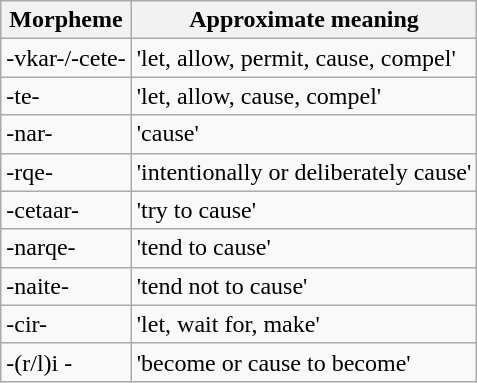<table class="wikitable">
<tr>
<th>Morpheme</th>
<th>Approximate meaning</th>
</tr>
<tr>
<td>-vkar-/-cete-</td>
<td>'let, allow, permit, cause, compel'</td>
</tr>
<tr>
<td>-te-</td>
<td>'let, allow, cause, compel'</td>
</tr>
<tr>
<td>-nar-</td>
<td>'cause'</td>
</tr>
<tr>
<td>-rqe-</td>
<td>'intentionally or deliberately cause'</td>
</tr>
<tr>
<td>-cetaar-</td>
<td>'try to cause'</td>
</tr>
<tr>
<td>-narqe-</td>
<td>'tend to cause'</td>
</tr>
<tr>
<td>-naite-</td>
<td>'tend not to cause'</td>
</tr>
<tr>
<td>-cir-</td>
<td>'let, wait for, make'</td>
</tr>
<tr>
<td>-(r/l)i -</td>
<td>'become or cause to become'</td>
</tr>
</table>
